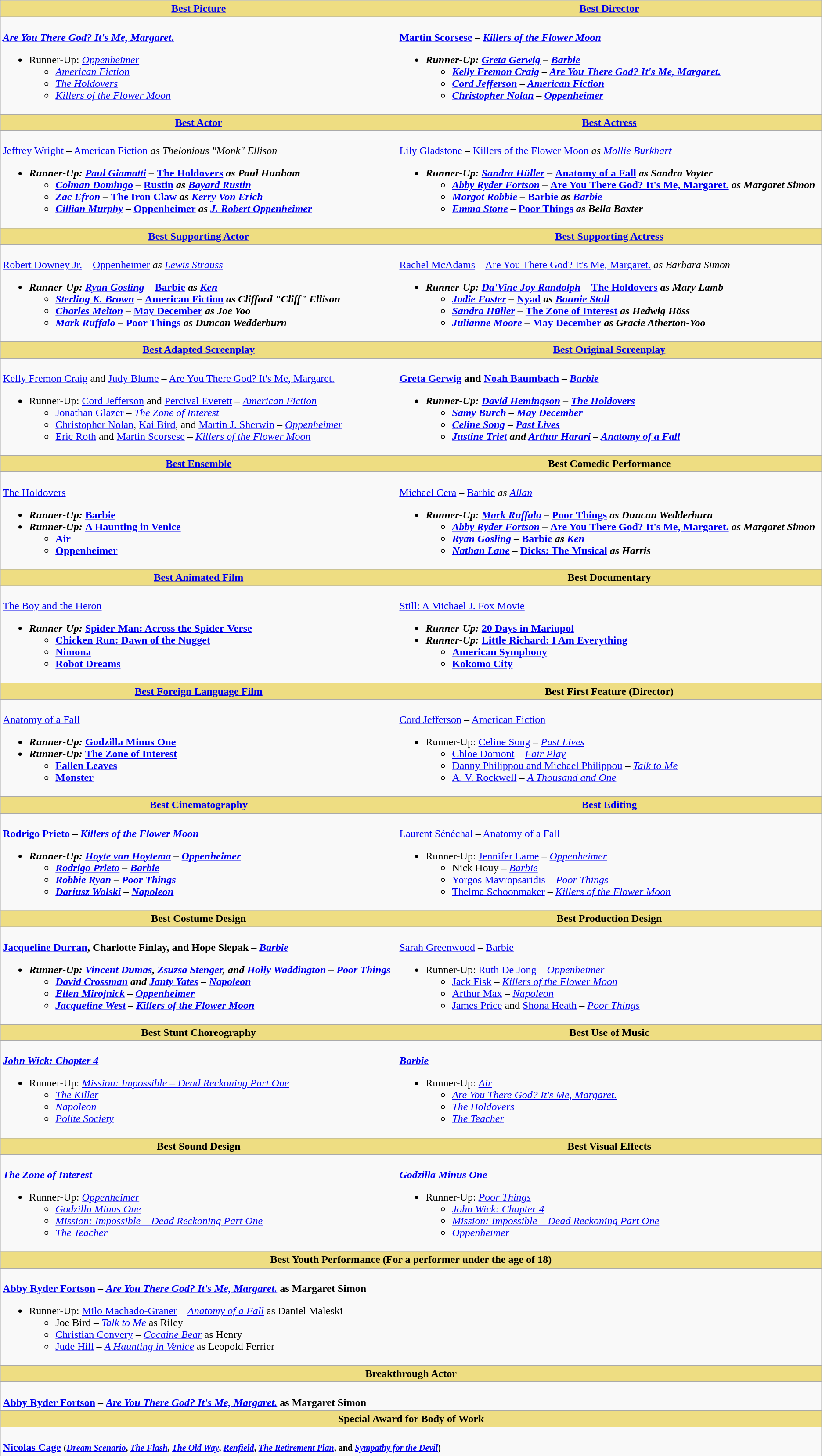<table class=wikitable style="width=100%">
<tr>
<th style="background:#EEDD82; width=50%"><a href='#'>Best Picture</a></th>
<th style="background:#EEDD82; width=50%"><a href='#'>Best Director</a></th>
</tr>
<tr>
<td valign="top"><br><strong><em><a href='#'>Are You There God? It's Me, Margaret.</a></em></strong><ul><li>Runner-Up: <em><a href='#'>Oppenheimer</a></em><ul><li><em><a href='#'>American Fiction</a></em></li><li><em><a href='#'>The Holdovers</a></em></li><li><em><a href='#'>Killers of the Flower Moon</a></em></li></ul></li></ul></td>
<td valign="top"><br><strong><a href='#'>Martin Scorsese</a> – <em><a href='#'>Killers of the Flower Moon</a><strong><em><ul><li>Runner-Up: <a href='#'>Greta Gerwig</a> – </em><a href='#'>Barbie</a><em><ul><li><a href='#'>Kelly Fremon Craig</a> – </em><a href='#'>Are You There God? It's Me, Margaret.</a><em></li><li><a href='#'>Cord Jefferson</a> – </em><a href='#'>American Fiction</a><em></li><li><a href='#'>Christopher Nolan</a> – </em><a href='#'>Oppenheimer</a><em></li></ul></li></ul></td>
</tr>
<tr>
<th style="background:#EEDD82; width=50%"><a href='#'>Best Actor</a></th>
<th style="background:#EEDD82; width=50%"><a href='#'>Best Actress</a></th>
</tr>
<tr>
<td valign="top"><br></strong><a href='#'>Jeffrey Wright</a> – </em><a href='#'>American Fiction</a><em> as Thelonious "Monk" Ellison<strong><ul><li>Runner-Up: <a href='#'>Paul Giamatti</a> – </em><a href='#'>The Holdovers</a><em> as Paul Hunham<ul><li><a href='#'>Colman Domingo</a> – </em><a href='#'>Rustin</a><em> as <a href='#'>Bayard Rustin</a></li><li><a href='#'>Zac Efron</a> – </em><a href='#'>The Iron Claw</a><em> as <a href='#'>Kerry Von Erich</a></li><li><a href='#'>Cillian Murphy</a> – </em><a href='#'>Oppenheimer</a><em> as <a href='#'>J. Robert Oppenheimer</a></li></ul></li></ul></td>
<td valign="top"><br></strong><a href='#'>Lily Gladstone</a> – </em><a href='#'>Killers of the Flower Moon</a><em> as <a href='#'>Mollie Burkhart</a><strong><ul><li>Runner-Up: <a href='#'>Sandra Hüller</a> – </em><a href='#'>Anatomy of a Fall</a><em> as Sandra Voyter<ul><li><a href='#'>Abby Ryder Fortson</a> – </em><a href='#'>Are You There God? It's Me, Margaret.</a><em> as Margaret Simon</li><li><a href='#'>Margot Robbie</a> – </em><a href='#'>Barbie</a><em> as <a href='#'>Barbie</a></li><li><a href='#'>Emma Stone</a> – </em><a href='#'>Poor Things</a><em> as Bella Baxter</li></ul></li></ul></td>
</tr>
<tr>
<th style="background:#EEDD82; width=50%"><a href='#'>Best Supporting Actor</a></th>
<th style="background:#EEDD82; width=50%"><a href='#'>Best Supporting Actress</a></th>
</tr>
<tr>
<td valign="top"><br></strong><a href='#'>Robert Downey Jr.</a> – </em><a href='#'>Oppenheimer</a><em> as <a href='#'>Lewis Strauss</a><strong><ul><li>Runner-Up: <a href='#'>Ryan Gosling</a> – </em><a href='#'>Barbie</a><em> as <a href='#'>Ken</a><ul><li><a href='#'>Sterling K. Brown</a> – </em><a href='#'>American Fiction</a><em> as Clifford "Cliff" Ellison</li><li><a href='#'>Charles Melton</a> – </em><a href='#'>May December</a><em> as Joe Yoo</li><li><a href='#'>Mark Ruffalo</a> – </em><a href='#'>Poor Things</a><em> as Duncan Wedderburn</li></ul></li></ul></td>
<td valign="top"><br></strong><a href='#'>Rachel McAdams</a> – </em><a href='#'>Are You There God? It's Me, Margaret.</a><em> as Barbara Simon<strong><ul><li>Runner-Up: <a href='#'>Da'Vine Joy Randolph</a> – </em><a href='#'>The Holdovers</a><em> as Mary Lamb<ul><li><a href='#'>Jodie Foster</a> – </em><a href='#'>Nyad</a><em> as <a href='#'>Bonnie Stoll</a></li><li><a href='#'>Sandra Hüller</a> – </em><a href='#'>The Zone of Interest</a><em> as Hedwig Höss</li><li><a href='#'>Julianne Moore</a> – </em><a href='#'>May December</a><em> as Gracie Atherton-Yoo</li></ul></li></ul></td>
</tr>
<tr>
<th style="background:#EEDD82; width=50%"><a href='#'>Best Adapted Screenplay</a></th>
<th style="background:#EEDD82; width=50%"><a href='#'>Best Original Screenplay</a></th>
</tr>
<tr>
<td valign="top"><br></strong><a href='#'>Kelly Fremon Craig</a> and <a href='#'>Judy Blume</a> – </em><a href='#'>Are You There God? It's Me, Margaret.</a></em></strong><ul><li>Runner-Up: <a href='#'>Cord Jefferson</a> and <a href='#'>Percival Everett</a> – <em><a href='#'>American Fiction</a></em><ul><li><a href='#'>Jonathan Glazer</a> – <em><a href='#'>The Zone of Interest</a></em></li><li><a href='#'>Christopher Nolan</a>, <a href='#'>Kai Bird</a>, and <a href='#'>Martin J. Sherwin</a> – <em><a href='#'>Oppenheimer</a></em></li><li><a href='#'>Eric Roth</a> and <a href='#'>Martin Scorsese</a> – <em><a href='#'>Killers of the Flower Moon</a></em></li></ul></li></ul></td>
<td valign="top"><br><strong><a href='#'>Greta Gerwig</a> and <a href='#'>Noah Baumbach</a> – <em><a href='#'>Barbie</a><strong><em><ul><li>Runner-Up: <a href='#'>David Hemingson</a> – </em><a href='#'>The Holdovers</a><em><ul><li><a href='#'>Samy Burch</a> – </em><a href='#'>May December</a><em></li><li><a href='#'>Celine Song</a> – </em><a href='#'>Past Lives</a><em></li><li><a href='#'>Justine Triet</a> and <a href='#'>Arthur Harari</a> – </em><a href='#'>Anatomy of a Fall</a><em></li></ul></li></ul></td>
</tr>
<tr>
<th style="background:#EEDD82; width=50%"><a href='#'>Best Ensemble</a></th>
<th style="background:#EEDD82; width=50%">Best Comedic Performance</th>
</tr>
<tr>
<td valign="top"><br></em></strong><a href='#'>The Holdovers</a><strong><em><ul><li>Runner-Up: </em><a href='#'>Barbie</a><em></li><li>Runner-Up: </em><a href='#'>A Haunting in Venice</a><em><ul><li></em><a href='#'>Air</a><em></li><li></em><a href='#'>Oppenheimer</a><em></li></ul></li></ul></td>
<td valign="top"><br></strong><a href='#'>Michael Cera</a> – </em><a href='#'>Barbie</a><em> as <a href='#'>Allan</a><strong><ul><li>Runner-Up: <a href='#'>Mark Ruffalo</a> – </em><a href='#'>Poor Things</a><em> as Duncan Wedderburn<ul><li><a href='#'>Abby Ryder Fortson</a> – </em><a href='#'>Are You There God? It's Me, Margaret.</a><em> as Margaret Simon</li><li><a href='#'>Ryan Gosling</a> – </em><a href='#'>Barbie</a><em> as <a href='#'>Ken</a></li><li><a href='#'>Nathan Lane</a> – </em><a href='#'>Dicks: The Musical</a><em> as Harris</li></ul></li></ul></td>
</tr>
<tr>
<th style="background:#EEDD82; width=50%"><a href='#'>Best Animated Film</a></th>
<th style="background:#EEDD82; width=50%">Best Documentary</th>
</tr>
<tr>
<td valign="top"><br></em></strong><a href='#'>The Boy and the Heron</a><strong><em><ul><li>Runner-Up: </em><a href='#'>Spider-Man: Across the Spider-Verse</a><em><ul><li></em><a href='#'>Chicken Run: Dawn of the Nugget</a><em></li><li></em><a href='#'>Nimona</a><em></li><li></em><a href='#'>Robot Dreams</a><em></li></ul></li></ul></td>
<td valign="top"><br></em></strong><a href='#'>Still: A Michael J. Fox Movie</a><strong><em><ul><li>Runner-Up: </em><a href='#'>20 Days in Mariupol</a><em></li><li>Runner-Up: </em><a href='#'>Little Richard: I Am Everything</a><em><ul><li></em><a href='#'>American Symphony</a><em></li><li></em><a href='#'>Kokomo City</a><em></li></ul></li></ul></td>
</tr>
<tr>
<th style="background:#EEDD82; width=50%"><a href='#'>Best Foreign Language Film</a></th>
<th style="background:#EEDD82; width=50%">Best First Feature (Director)</th>
</tr>
<tr>
<td valign="top"><br></em></strong><a href='#'>Anatomy of a Fall</a><strong><em><ul><li>Runner-Up: </em><a href='#'>Godzilla Minus One</a><em></li><li>Runner-Up: </em><a href='#'>The Zone of Interest</a><em><ul><li></em><a href='#'>Fallen Leaves</a><em></li><li></em><a href='#'>Monster</a><em></li></ul></li></ul></td>
<td valign="top"><br></strong><a href='#'>Cord Jefferson</a> – </em><a href='#'>American Fiction</a></em></strong><ul><li>Runner-Up: <a href='#'>Celine Song</a> – <em><a href='#'>Past Lives</a></em><ul><li><a href='#'>Chloe Domont</a> – <em><a href='#'>Fair Play</a></em></li><li><a href='#'>Danny Philippou and Michael Philippou</a> – <em><a href='#'>Talk to Me</a></em></li><li><a href='#'>A. V. Rockwell</a> – <em><a href='#'>A Thousand and One</a></em></li></ul></li></ul></td>
</tr>
<tr>
<th style="background:#EEDD82; width=50%"><a href='#'>Best Cinematography</a></th>
<th style="background:#EEDD82; width=50%"><a href='#'>Best Editing</a></th>
</tr>
<tr>
<td valign="top"><br><strong><a href='#'>Rodrigo Prieto</a> – <em><a href='#'>Killers of the Flower Moon</a><strong><em><ul><li>Runner-Up: <a href='#'>Hoyte van Hoytema</a> – </em><a href='#'>Oppenheimer</a><em><ul><li><a href='#'>Rodrigo Prieto</a> – </em><a href='#'>Barbie</a><em></li><li><a href='#'>Robbie Ryan</a> – </em><a href='#'>Poor Things</a><em></li><li><a href='#'>Dariusz Wolski</a> – </em><a href='#'>Napoleon</a><em></li></ul></li></ul></td>
<td valign="top"><br></strong><a href='#'>Laurent Sénéchal</a> – </em><a href='#'>Anatomy of a Fall</a></em></strong><ul><li>Runner-Up: <a href='#'>Jennifer Lame</a> – <em><a href='#'>Oppenheimer</a></em><ul><li>Nick Houy – <em><a href='#'>Barbie</a></em></li><li><a href='#'>Yorgos Mavropsaridis</a> – <em><a href='#'>Poor Things</a></em></li><li><a href='#'>Thelma Schoonmaker</a> – <em><a href='#'>Killers of the Flower Moon</a></em></li></ul></li></ul></td>
</tr>
<tr>
<th style="background:#EEDD82; width=50%">Best Costume Design</th>
<th style="background:#EEDD82; width=50%">Best Production Design</th>
</tr>
<tr>
<td valign="top"><br><strong><a href='#'>Jacqueline Durran</a>, Charlotte Finlay, and Hope Slepak – <em><a href='#'>Barbie</a><strong><em><ul><li>Runner-Up: <a href='#'>Vincent Dumas</a>, <a href='#'>Zsuzsa Stenger</a>, and <a href='#'>Holly Waddington</a> – </em><a href='#'>Poor Things</a><em><ul><li><a href='#'>David Crossman</a> and <a href='#'>Janty Yates</a> – </em><a href='#'>Napoleon</a><em></li><li><a href='#'>Ellen Mirojnick</a> – </em><a href='#'>Oppenheimer</a><em></li><li><a href='#'>Jacqueline West</a> – </em><a href='#'>Killers of the Flower Moon</a><em></li></ul></li></ul></td>
<td valign="top"><br></strong><a href='#'>Sarah Greenwood</a> – </em><a href='#'>Barbie</a></em></strong><ul><li>Runner-Up: <a href='#'>Ruth De Jong</a> – <em><a href='#'>Oppenheimer</a></em><ul><li><a href='#'>Jack Fisk</a> – <em><a href='#'>Killers of the Flower Moon</a></em></li><li><a href='#'>Arthur Max</a> – <em><a href='#'>Napoleon</a></em></li><li><a href='#'>James Price</a> and <a href='#'>Shona Heath</a> – <em><a href='#'>Poor Things</a></em></li></ul></li></ul></td>
</tr>
<tr>
<th style="background:#EEDD82; width=50%">Best Stunt Choreography</th>
<th style="background:#EEDD82; width=50%">Best Use of Music</th>
</tr>
<tr>
<td valign="top"><br><strong><em><a href='#'>John Wick: Chapter 4</a></em></strong><ul><li>Runner-Up: <em><a href='#'>Mission: Impossible – Dead Reckoning Part One</a></em><ul><li><em><a href='#'>The Killer</a></em></li><li><em><a href='#'>Napoleon</a></em></li><li><em><a href='#'>Polite Society</a></em></li></ul></li></ul></td>
<td valign="top"><br><strong><em><a href='#'>Barbie</a></em></strong><ul><li>Runner-Up: <em><a href='#'>Air</a></em><ul><li><em><a href='#'>Are You There God? It's Me, Margaret.</a></em></li><li><em><a href='#'>The Holdovers</a></em></li><li><em><a href='#'>The Teacher</a></em></li></ul></li></ul></td>
</tr>
<tr>
<th style="background:#EEDD82; width=50%">Best Sound Design</th>
<th style="background:#EEDD82; width=50%">Best Visual Effects</th>
</tr>
<tr>
<td valign="top"><br><strong><em><a href='#'>The Zone of Interest</a></em></strong><ul><li>Runner-Up: <em><a href='#'>Oppenheimer</a></em><ul><li><em><a href='#'>Godzilla Minus One</a></em></li><li><em><a href='#'>Mission: Impossible – Dead Reckoning Part One</a></em></li><li><em><a href='#'>The Teacher</a></em></li></ul></li></ul></td>
<td valign="top"><br><strong><em><a href='#'>Godzilla Minus One</a></em></strong><ul><li>Runner-Up: <em><a href='#'>Poor Things</a></em><ul><li><em><a href='#'>John Wick: Chapter 4</a></em></li><li><em><a href='#'>Mission: Impossible – Dead Reckoning Part One</a></em></li><li><em><a href='#'>Oppenheimer</a></em></li></ul></li></ul></td>
</tr>
<tr>
<th style="background:#EEDD82; width:50%" colspan="2">Best Youth Performance (For a performer under the age of 18)</th>
</tr>
<tr>
<td style="vertical-align:top;" colspan="2"><br><strong><a href='#'>Abby Ryder Fortson</a> – <em><a href='#'>Are You There God? It's Me, Margaret.</a></em> as Margaret Simon</strong><ul><li>Runner-Up: <a href='#'>Milo Machado-Graner</a> – <em><a href='#'>Anatomy of a Fall</a></em> as Daniel Maleski<ul><li>Joe Bird – <em><a href='#'>Talk to Me</a></em> as Riley</li><li><a href='#'>Christian Convery</a> – <em><a href='#'>Cocaine Bear</a></em> as Henry</li><li><a href='#'>Jude Hill</a> – <em><a href='#'>A Haunting in Venice</a></em> as Leopold Ferrier</li></ul></li></ul></td>
</tr>
<tr>
<th style="background:#EEDD82; width:50%" colspan="2">Breakthrough Actor</th>
</tr>
<tr>
<td style="vertical-align:top;" colspan="2"><br><strong><a href='#'>Abby Ryder Fortson</a> – <em><a href='#'>Are You There God? It's Me, Margaret.</a></em> as Margaret Simon</strong></td>
</tr>
<tr>
<th style="background:#EEDD82; width:50%" colspan="2">Special Award for Body of Work</th>
</tr>
<tr>
<td style="vertical-align:top;" colspan="2"><br><strong><a href='#'>Nicolas Cage</a> <small>(<em><a href='#'>Dream Scenario</a></em>, <em><a href='#'>The Flash</a></em>, <em><a href='#'>The Old Way</a></em>, <em><a href='#'>Renfield</a></em>, <em><a href='#'>The Retirement Plan</a></em>, and <em><a href='#'>Sympathy for the Devil</a></em>)</small></strong></td>
</tr>
</table>
